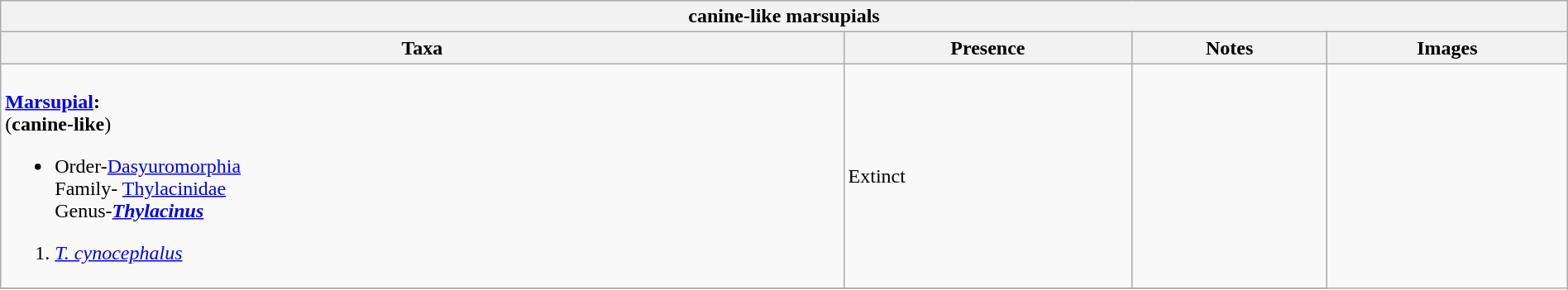<table class="wikitable" align="center" width="100%">
<tr>
<th colspan="5" align="center"><strong>canine-like marsupials</strong></th>
</tr>
<tr>
<th>Taxa</th>
<th>Presence</th>
<th>Notes</th>
<th>Images</th>
</tr>
<tr>
<td><br><strong><a href='#'>Marsupial</a>:</strong><br>(<strong>canine-like</strong>)<ul><li>Order-<a href='#'>Dasyuromorphia</a><br>Family- <a href='#'>Thylacinidae</a><br>Genus-<strong><em><a href='#'>Thylacinus</a></em></strong></li></ul><ol><li><em><a href='#'>T. cynocephalus</a></em></li></ol></td>
<td>Extinct</td>
<td></td>
<td rowspan="99"><br></td>
</tr>
<tr>
</tr>
</table>
